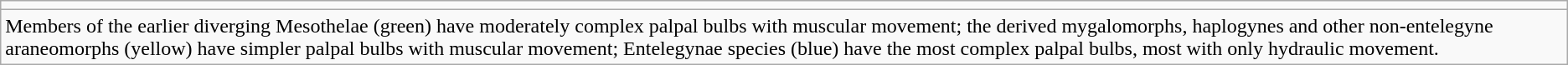<table class="wikitable">
<tr>
<td></td>
</tr>
<tr>
<td><span>Members of the earlier diverging Mesothelae (<span>green</span>) have moderately complex palpal bulbs with muscular movement; the derived mygalomorphs, haplogynes and other non-entelegyne araneomorphs (<span>yellow</span>) have simpler palpal bulbs with muscular movement; Entelegynae species (<span>blue</span>) have the most complex palpal bulbs, most with only hydraulic movement.</span></td>
</tr>
</table>
